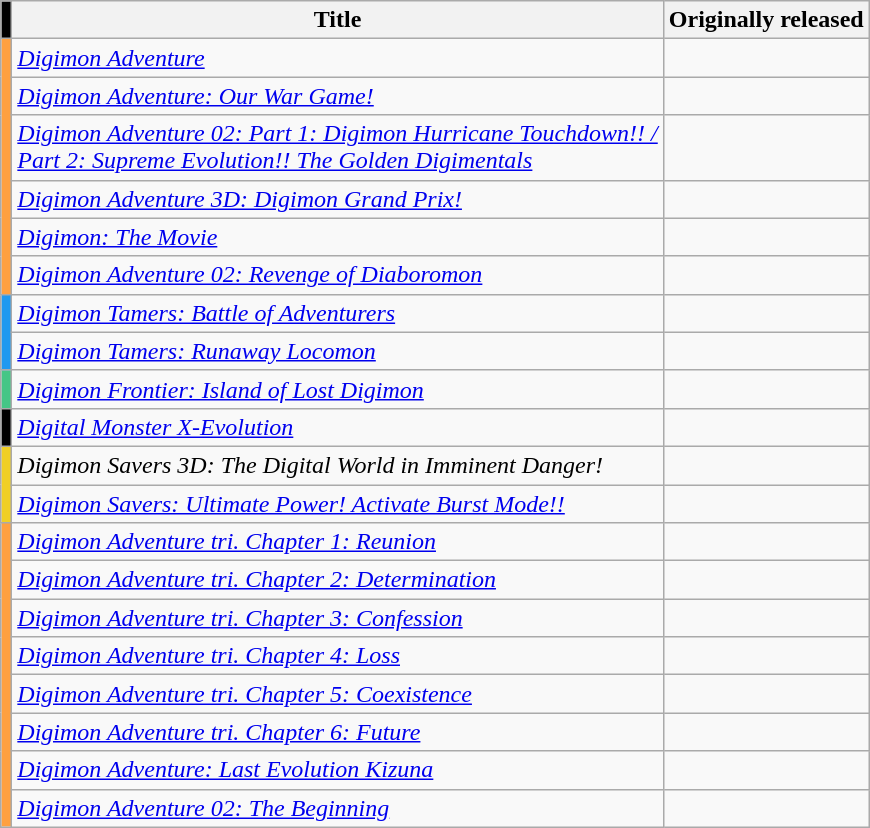<table class="wikitable sortable">
<tr>
<th style="background:#000000;" class="unsortable"></th>
<th><strong>Title</strong></th>
<th colspan="2">Originally released</th>
</tr>
<tr>
<th style="background:#FFA040;" rowspan="6"></th>
<td><em><a href='#'>Digimon Adventure</a></em></td>
<td></td>
</tr>
<tr>
<td><em><a href='#'>Digimon Adventure: Our War Game!</a></em></td>
<td></td>
</tr>
<tr>
<td><em><a href='#'>Digimon Adventure 02: Part 1: Digimon Hurricane Touchdown!! /<br>Part 2: Supreme Evolution!! The Golden Digimentals</a></em></td>
<td></td>
</tr>
<tr>
<td><em><a href='#'>Digimon Adventure 3D: Digimon Grand Prix!</a></em></td>
<td></td>
</tr>
<tr>
<td><em><a href='#'>Digimon: The Movie</a></em></td>
<td></td>
</tr>
<tr>
<td><em><a href='#'>Digimon Adventure 02: Revenge of Diaboromon</a></em></td>
<td></td>
</tr>
<tr>
<th style="background:#1F99F0;" rowspan="2"></th>
<td><em><a href='#'>Digimon Tamers: Battle of Adventurers</a></em></td>
<td></td>
</tr>
<tr>
<td><em><a href='#'>Digimon Tamers: Runaway Locomon</a></em></td>
<td></td>
</tr>
<tr>
<th style="background:#45C686;"></th>
<td><em><a href='#'>Digimon Frontier: Island of Lost Digimon</a></em></td>
<td></td>
</tr>
<tr>
<th style="background:#000000;"></th>
<td><em><a href='#'>Digital Monster X-Evolution</a></em></td>
<td></td>
</tr>
<tr>
<th style="background:#F0CF25;" rowspan="2"></th>
<td><em>Digimon Savers 3D: The Digital World in Imminent Danger!</em></td>
<td></td>
</tr>
<tr>
<td><em><a href='#'>Digimon Savers: Ultimate Power! Activate Burst Mode!!</a></em></td>
<td></td>
</tr>
<tr>
<th style="background:#FFA040;" rowspan="8"></th>
<td><em><a href='#'>Digimon Adventure tri. Chapter 1: Reunion</a></em></td>
<td></td>
</tr>
<tr>
<td><em><a href='#'>Digimon Adventure tri. Chapter 2: Determination</a></em></td>
<td></td>
</tr>
<tr>
<td><em><a href='#'>Digimon Adventure tri. Chapter 3: Confession</a></em></td>
<td></td>
</tr>
<tr>
<td><em><a href='#'>Digimon Adventure tri. Chapter 4: Loss</a></em></td>
<td></td>
</tr>
<tr>
<td><em><a href='#'>Digimon Adventure tri. Chapter 5: Coexistence</a></em></td>
<td></td>
</tr>
<tr>
<td><em><a href='#'>Digimon Adventure tri. Chapter 6: Future</a></em></td>
<td></td>
</tr>
<tr>
<td><em><a href='#'>Digimon Adventure: Last Evolution Kizuna</a></em></td>
<td></td>
</tr>
<tr>
<td><em><a href='#'>Digimon Adventure 02: The Beginning</a></em></td>
<td></td>
</tr>
</table>
